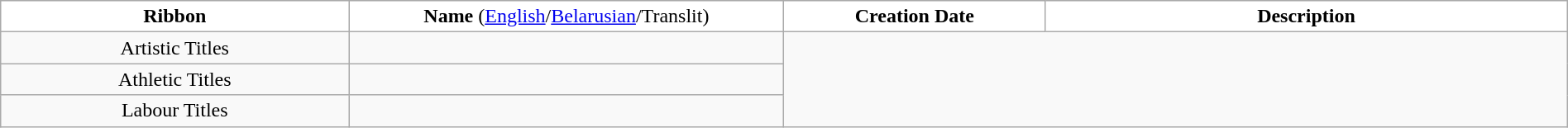<table class="wikitable" width="100%" style="text-align:center;">
<tr>
<td width="20%" bgcolor="#FFFFFF"><strong>Ribbon</strong></td>
<td width="25%" bgcolor="#FFFFFF"><strong>Name</strong> (<a href='#'>English</a>/<a href='#'>Belarusian</a>/Translit)</td>
<td width="15%" bgcolor="#FFFFFF"><strong>Creation Date</strong></td>
<td width="30%" bgcolor="#FFFFFF"><strong>Description</strong></td>
</tr>
<tr>
<td>Artistic Titles</td>
<td></td>
</tr>
<tr>
<td>Athletic Titles</td>
<td></td>
</tr>
<tr>
<td>Labour Titles</td>
<td></td>
</tr>
</table>
